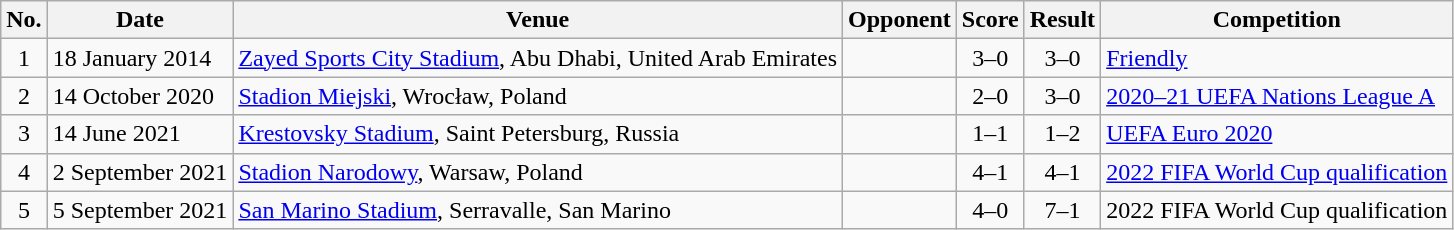<table class="wikitable sortable">
<tr>
<th scope="col">No.</th>
<th scope="col">Date</th>
<th scope="col">Venue</th>
<th scope="col">Opponent</th>
<th scope="col">Score</th>
<th scope="col">Result</th>
<th scope="col">Competition</th>
</tr>
<tr>
<td style="text-align:center">1</td>
<td>18 January 2014</td>
<td><a href='#'>Zayed Sports City Stadium</a>, Abu Dhabi, United Arab Emirates</td>
<td></td>
<td style="text-align:center">3–0</td>
<td style="text-align:center">3–0</td>
<td><a href='#'>Friendly</a></td>
</tr>
<tr>
<td style="text-align:center">2</td>
<td>14 October 2020</td>
<td><a href='#'>Stadion Miejski</a>, Wrocław, Poland</td>
<td></td>
<td style="text-align:center">2–0</td>
<td style="text-align:center">3–0</td>
<td><a href='#'>2020–21 UEFA Nations League A</a></td>
</tr>
<tr>
<td style="text-align:center">3</td>
<td>14 June 2021</td>
<td><a href='#'>Krestovsky Stadium</a>, Saint Petersburg, Russia</td>
<td></td>
<td style="text-align:center">1–1</td>
<td style="text-align:center">1–2</td>
<td><a href='#'>UEFA Euro 2020</a></td>
</tr>
<tr>
<td style="text-align:center">4</td>
<td>2 September 2021</td>
<td><a href='#'>Stadion Narodowy</a>, Warsaw, Poland</td>
<td></td>
<td style="text-align:center">4–1</td>
<td style="text-align:center">4–1</td>
<td><a href='#'>2022 FIFA World Cup qualification</a></td>
</tr>
<tr>
<td style="text-align:center">5</td>
<td>5 September 2021</td>
<td><a href='#'>San Marino Stadium</a>, Serravalle, San Marino</td>
<td></td>
<td style="text-align:center">4–0</td>
<td style="text-align:center">7–1</td>
<td>2022 FIFA World Cup qualification</td>
</tr>
</table>
